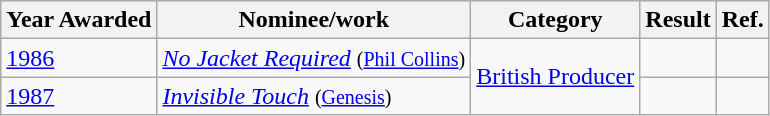<table class="wikitable">
<tr>
<th>Year Awarded</th>
<th>Nominee/work</th>
<th>Category</th>
<th>Result</th>
<th>Ref.</th>
</tr>
<tr>
<td><a href='#'>1986</a></td>
<td><em><a href='#'>No Jacket Required</a></em> <small>(<a href='#'>Phil Collins</a>)</small></td>
<td rowspan="2"><a href='#'>British Producer</a></td>
<td></td>
<td></td>
</tr>
<tr>
<td><a href='#'>1987</a></td>
<td><em><a href='#'>Invisible Touch</a></em> <small>(<a href='#'>Genesis</a>)</small></td>
<td></td>
<td></td>
</tr>
</table>
